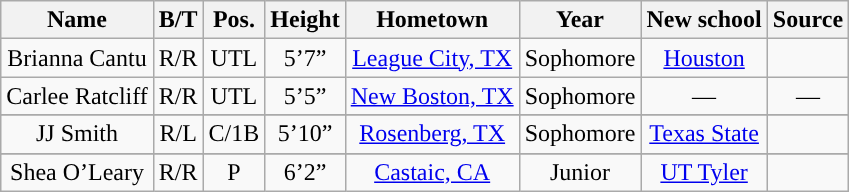<table class="wikitable sortable">
<tr>
<th style="text-align:center; ">Name</th>
<th style="text-align:center; ">B/T</th>
<th style="text-align:center; ">Pos.</th>
<th style="text-align:center; ">Height</th>
<th style="text-align:center; ">Hometown</th>
<th style="text-align:center; ">Year</th>
<th style="text-align:center; ">New school</th>
<th style="text-align:center; ">Source</th>
</tr>
<tr align="center">
<td>Brianna Cantu</td>
<td>R/R</td>
<td>UTL</td>
<td>5’7”</td>
<td><a href='#'>League City, TX</a></td>
<td>Sophomore</td>
<td><a href='#'>Houston</a></td>
<td></td>
</tr>
<tr align="center">
<td>Carlee Ratcliff</td>
<td>R/R</td>
<td>UTL</td>
<td>5’5”</td>
<td><a href='#'>New Boston, TX</a></td>
<td>Sophomore</td>
<td>—</td>
<td>—</td>
</tr>
<tr>
</tr>
<tr align="center">
<td>JJ Smith</td>
<td>R/L</td>
<td>C/1B</td>
<td>5’10”</td>
<td><a href='#'>Rosenberg, TX</a></td>
<td>Sophomore</td>
<td><a href='#'>Texas State</a></td>
<td></td>
</tr>
<tr>
</tr>
<tr align="center">
<td>Shea O’Leary</td>
<td>R/R</td>
<td>P</td>
<td>6’2”</td>
<td><a href='#'>Castaic, CA</a></td>
<td>Junior</td>
<td><a href='#'>UT Tyler</a></td>
<td></td>
</tr>
</table>
